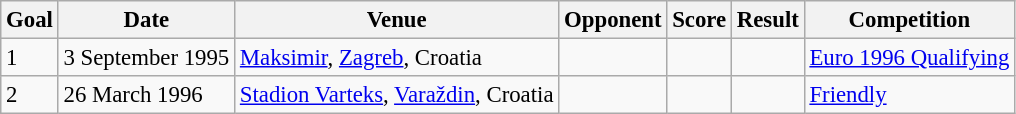<table class="wikitable" style="font-size: 95%;">
<tr>
<th>Goal</th>
<th>Date</th>
<th>Venue</th>
<th>Opponent</th>
<th>Score</th>
<th>Result</th>
<th>Competition</th>
</tr>
<tr>
<td>1</td>
<td>3 September 1995</td>
<td><a href='#'>Maksimir</a>, <a href='#'>Zagreb</a>, Croatia</td>
<td></td>
<td></td>
<td></td>
<td><a href='#'>Euro 1996 Qualifying</a></td>
</tr>
<tr>
<td>2</td>
<td>26 March 1996</td>
<td><a href='#'>Stadion Varteks</a>, <a href='#'>Varaždin</a>, Croatia</td>
<td></td>
<td></td>
<td></td>
<td><a href='#'>Friendly</a></td>
</tr>
</table>
